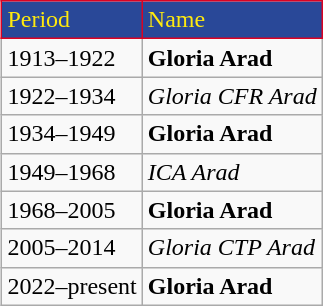<table class="wikitable" style="text-align: left" align="right">
<tr>
<td style="background:#294898;color:#FFEA0E;border:1px solid #DB0223">Period</td>
<td style="background:#294898;color:#FFEA0E;border:1px solid #DB0223">Name</td>
</tr>
<tr>
<td>1913–1922</td>
<td align=left><strong>Gloria Arad</strong></td>
</tr>
<tr>
<td>1922–1934</td>
<td align=left><em>Gloria CFR Arad</em></td>
</tr>
<tr>
<td>1934–1949</td>
<td align=left><strong>Gloria Arad</strong></td>
</tr>
<tr>
<td>1949–1968</td>
<td align=left><em>ICA Arad</em></td>
</tr>
<tr>
<td>1968–2005</td>
<td align=left><strong>Gloria Arad</strong></td>
</tr>
<tr>
<td>2005–2014</td>
<td align=left><em>Gloria CTP Arad</em></td>
</tr>
<tr>
<td>2022–present</td>
<td align=left><strong>Gloria Arad</strong></td>
</tr>
</table>
